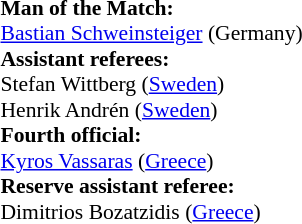<table style="width:100%; font-size:90%;">
<tr>
<td><br><strong>Man of the Match:</strong>
<br><a href='#'>Bastian Schweinsteiger</a> (Germany)<br><strong>Assistant referees:</strong>
<br>Stefan Wittberg (<a href='#'>Sweden</a>)
<br>Henrik Andrén (<a href='#'>Sweden</a>)
<br><strong>Fourth official:</strong>
<br><a href='#'>Kyros Vassaras</a> (<a href='#'>Greece</a>)
<br><strong>Reserve assistant referee:</strong>
<br>Dimitrios Bozatzidis (<a href='#'>Greece</a>)</td>
</tr>
</table>
